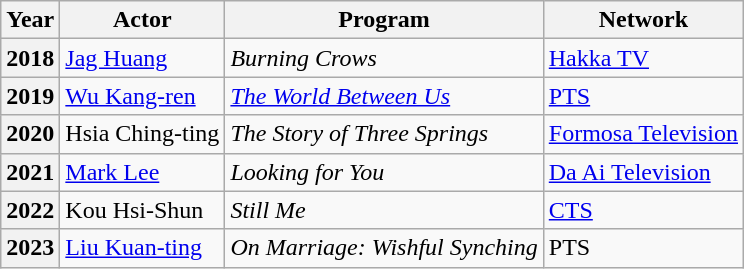<table class="wikitable plainrowheaders">
<tr>
<th>Year</th>
<th>Actor</th>
<th>Program</th>
<th>Network</th>
</tr>
<tr>
<th scope="row">2018</th>
<td><a href='#'>Jag Huang</a></td>
<td><em>Burning Crows</em></td>
<td><a href='#'>Hakka TV</a></td>
</tr>
<tr>
<th scope="row">2019</th>
<td><a href='#'>Wu Kang-ren</a></td>
<td><em><a href='#'>The World Between Us</a></em></td>
<td><a href='#'>PTS</a></td>
</tr>
<tr>
<th scope="row">2020</th>
<td>Hsia Ching-ting</td>
<td><em>The Story of Three Springs</em></td>
<td><a href='#'>Formosa Television</a></td>
</tr>
<tr>
<th scope="row">2021</th>
<td><a href='#'>Mark Lee</a></td>
<td><em>Looking for You</em></td>
<td><a href='#'>Da Ai Television</a></td>
</tr>
<tr>
<th scope="row">2022</th>
<td>Kou Hsi-Shun</td>
<td><em>Still Me</em></td>
<td><a href='#'>CTS</a></td>
</tr>
<tr>
<th scope="row">2023</th>
<td><a href='#'>Liu Kuan-ting</a></td>
<td><em>On Marriage: Wishful Synching</em></td>
<td>PTS</td>
</tr>
</table>
